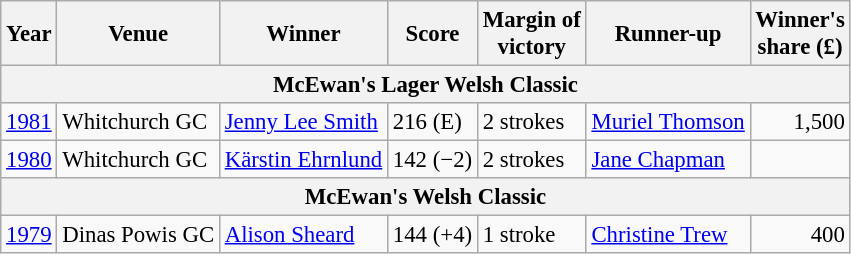<table class=wikitable style="font-size:95%">
<tr>
<th>Year</th>
<th>Venue</th>
<th>Winner</th>
<th>Score</th>
<th>Margin of<br>victory</th>
<th>Runner-up</th>
<th>Winner's<br>share (£)</th>
</tr>
<tr>
<th colspan=7>McEwan's Lager Welsh Classic</th>
</tr>
<tr>
<td><a href='#'>1981</a></td>
<td>Whitchurch GC</td>
<td> <a href='#'>Jenny Lee Smith</a></td>
<td>216 (E)</td>
<td>2 strokes</td>
<td> <a href='#'>Muriel Thomson</a></td>
<td align=right>1,500</td>
</tr>
<tr>
<td><a href='#'>1980</a></td>
<td>Whitchurch GC</td>
<td> <a href='#'>Kärstin Ehrnlund</a></td>
<td>142 (−2)</td>
<td>2 strokes</td>
<td> <a href='#'>Jane Chapman</a></td>
<td align=right></td>
</tr>
<tr>
<th colspan=7>McEwan's Welsh Classic</th>
</tr>
<tr>
<td><a href='#'>1979</a></td>
<td>Dinas Powis GC</td>
<td> <a href='#'>Alison Sheard</a></td>
<td>144 (+4)</td>
<td>1 stroke</td>
<td> <a href='#'>Christine Trew</a></td>
<td align=right>400</td>
</tr>
</table>
